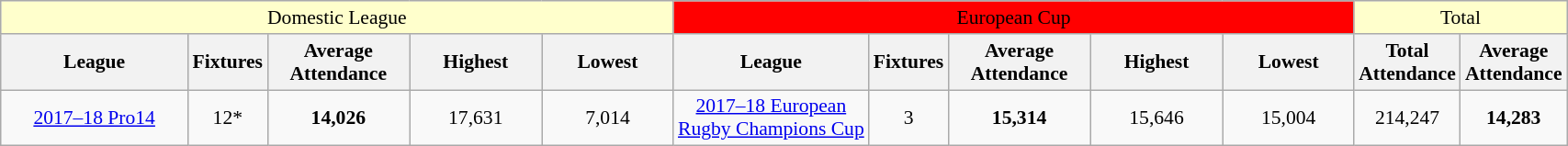<table class="wikitable sortable" style="font-size:90%; width:90%;">
<tr>
<td colspan="5" class="wikitable sortable" style="width:45%; background:#ffffcc; text-align:center;"><span>Domestic League</span></td>
<td colspan="5" class="wikitable sortable" style="width:45%; background:#f00; text-align:center;"><span>European Cup</span></td>
<td colspan="2" class="wikitable sortable" style="width:45%; background:#ffffcc; text-align:center;"><span>Total</span></td>
</tr>
<tr>
<th style="width:15%;">League</th>
<th style="width:5%;">Fixtures</th>
<th style="width:10%;">Average Attendance</th>
<th style="width:10%;">Highest</th>
<th style="width:10%;">Lowest</th>
<th style="width:15%;">League</th>
<th style="width:5%;">Fixtures</th>
<th style="width:10%;">Average Attendance</th>
<th style="width:10%;">Highest</th>
<th style="width:10%;">Lowest</th>
<th style="width:10%;">Total Attendance</th>
<th style="width:10%;">Average Attendance</th>
</tr>
<tr>
<td align=center><a href='#'>2017–18 Pro14</a></td>
<td align=center>12*</td>
<td align=center><strong>14,026</strong></td>
<td align=center>17,631</td>
<td align=center>7,014</td>
<td align=center><a href='#'>2017–18 European Rugby Champions Cup</a></td>
<td align=center>3</td>
<td align=center><strong>15,314</strong></td>
<td align=center>15,646</td>
<td align=center>15,004</td>
<td align=center>214,247</td>
<td align=center><strong>14,283</strong></td>
</tr>
</table>
